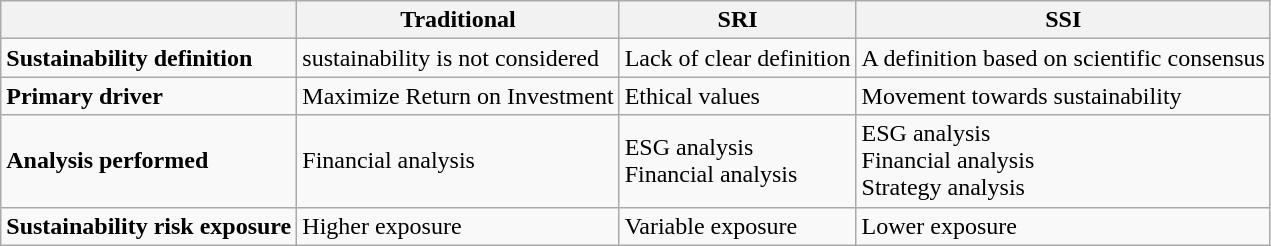<table class="wikitable" border="1">
<tr>
<th></th>
<th><strong>Traditional</strong></th>
<th><strong>SRI</strong></th>
<th><strong>SSI</strong></th>
</tr>
<tr>
<td><strong>Sustainability definition</strong></td>
<td>sustainability is not considered</td>
<td>Lack of clear definition</td>
<td>A definition based on scientific consensus</td>
</tr>
<tr>
<td><strong>Primary driver</strong></td>
<td>Maximize Return on Investment</td>
<td>Ethical values</td>
<td>Movement towards sustainability</td>
</tr>
<tr>
<td><strong>Analysis performed</strong></td>
<td>Financial analysis</td>
<td>ESG analysis<br> Financial analysis</td>
<td>ESG analysis<br> Financial analysis<br> Strategy analysis</td>
</tr>
<tr>
<td><strong>Sustainability risk exposure</strong></td>
<td>Higher exposure</td>
<td>Variable exposure</td>
<td>Lower exposure</td>
</tr>
</table>
